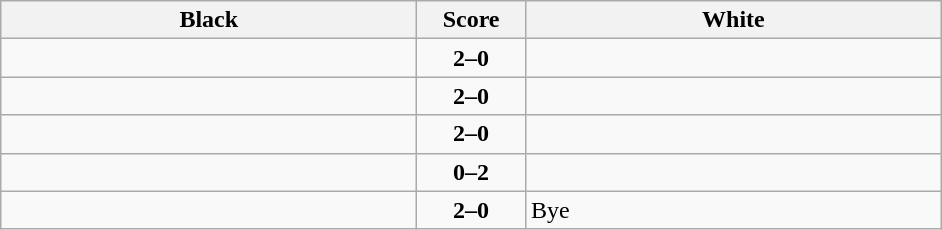<table class="wikitable" style="text-align: center;">
<tr>
<th align="right" width="270">Black</th>
<th width="65">Score</th>
<th align="left" width="270">White</th>
</tr>
<tr>
<td align=left><strong></strong></td>
<td align=center><strong>2–0</strong></td>
<td align=left></td>
</tr>
<tr>
<td align=left><strong></strong></td>
<td align=center><strong>2–0</strong></td>
<td align=left></td>
</tr>
<tr>
<td align=left><strong></strong></td>
<td align=center><strong>2–0</strong></td>
<td align=left></td>
</tr>
<tr>
<td align=left></td>
<td align=center><strong>0–2</strong></td>
<td align=left><strong> </strong></td>
</tr>
<tr>
<td align=left><strong></strong></td>
<td align=center><strong>2–0</strong></td>
<td align=left>Bye</td>
</tr>
</table>
